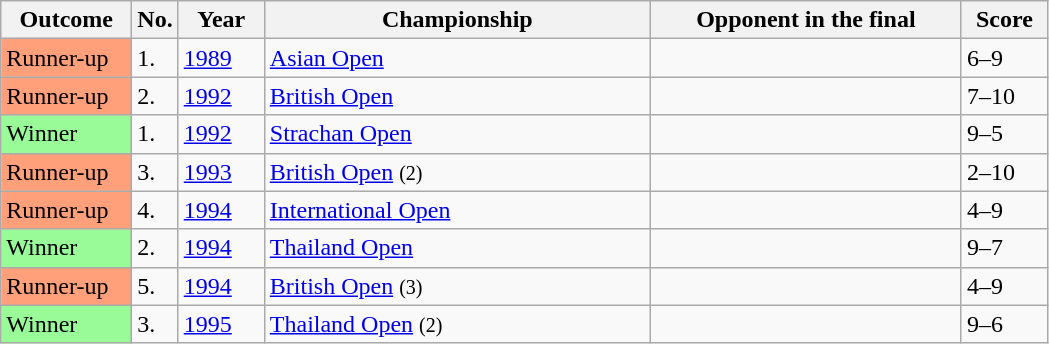<table class="wikitable sortable">
<tr>
<th scope="col" style="width:80px;">Outcome</th>
<th scope="col" style="width:20px;">No.</th>
<th scope="col" style="width:50px;">Year</th>
<th scope="col" style="width:250px;">Championship</th>
<th scope="col" style="width:200px;">Opponent in the final</th>
<th scope="col" style="width:50px;">Score</th>
</tr>
<tr>
<td style="background:#ffa07a;">Runner-up</td>
<td>1.</td>
<td><a href='#'>1989</a></td>
<td><a href='#'>Asian Open</a></td>
<td> </td>
<td>6–9</td>
</tr>
<tr>
<td style="background:#ffa07a;">Runner-up</td>
<td>2.</td>
<td><a href='#'>1992</a></td>
<td><a href='#'>British Open</a></td>
<td> </td>
<td>7–10</td>
</tr>
<tr>
<td style="background:#98FB98">Winner</td>
<td>1.</td>
<td><a href='#'>1992</a></td>
<td><a href='#'>Strachan Open</a></td>
<td> </td>
<td>9–5</td>
</tr>
<tr>
<td style="background:#ffa07a;">Runner-up</td>
<td>3.</td>
<td><a href='#'>1993</a></td>
<td><a href='#'>British Open</a> <small>(2)</small></td>
<td> </td>
<td>2–10</td>
</tr>
<tr>
<td style="background:#ffa07a;">Runner-up</td>
<td>4.</td>
<td><a href='#'>1994</a></td>
<td><a href='#'>International Open</a></td>
<td> </td>
<td>4–9</td>
</tr>
<tr>
<td style="background:#98FB98">Winner</td>
<td>2.</td>
<td><a href='#'>1994</a></td>
<td><a href='#'>Thailand Open</a></td>
<td> </td>
<td>9–7</td>
</tr>
<tr>
<td style="background:#ffa07a;">Runner-up</td>
<td>5.</td>
<td><a href='#'>1994</a></td>
<td><a href='#'>British Open</a> <small>(3)</small></td>
<td> </td>
<td>4–9</td>
</tr>
<tr>
<td style="background:#98FB98">Winner</td>
<td>3.</td>
<td><a href='#'>1995</a></td>
<td><a href='#'>Thailand Open</a> <small>(2)</small></td>
<td> </td>
<td>9–6</td>
</tr>
</table>
